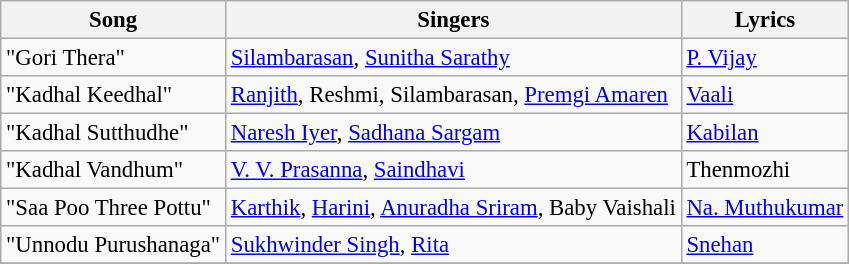<table class="wikitable" style="font-size:95%;">
<tr>
<th>Song</th>
<th>Singers</th>
<th>Lyrics</th>
</tr>
<tr>
<td>"Gori Thera"</td>
<td><a href='#'>Silambarasan</a>, <a href='#'>Sunitha Sarathy</a></td>
<td><a href='#'>P. Vijay</a></td>
</tr>
<tr>
<td>"Kadhal Keedhal"</td>
<td><a href='#'>Ranjith</a>, Reshmi, Silambarasan, <a href='#'>Premgi Amaren</a></td>
<td><a href='#'>Vaali</a></td>
</tr>
<tr>
<td>"Kadhal Sutthudhe"</td>
<td><a href='#'>Naresh Iyer</a>, <a href='#'>Sadhana Sargam</a></td>
<td><a href='#'>Kabilan</a></td>
</tr>
<tr>
<td>"Kadhal Vandhum"</td>
<td><a href='#'>V. V. Prasanna</a>, <a href='#'>Saindhavi</a></td>
<td>Thenmozhi</td>
</tr>
<tr>
<td>"Saa Poo Three Pottu"</td>
<td><a href='#'>Karthik</a>, <a href='#'>Harini</a>, <a href='#'>Anuradha Sriram</a>, Baby Vaishali</td>
<td><a href='#'>Na. Muthukumar</a></td>
</tr>
<tr>
<td>"Unnodu Purushanaga"</td>
<td><a href='#'>Sukhwinder Singh</a>, <a href='#'>Rita</a></td>
<td><a href='#'>Snehan</a></td>
</tr>
<tr>
</tr>
</table>
